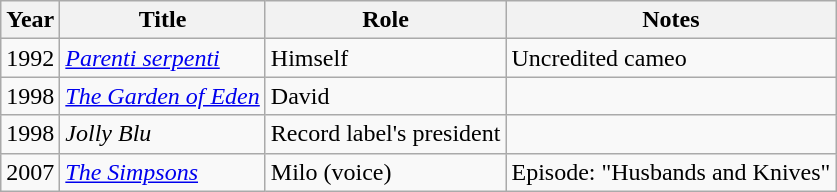<table class="wikitable">
<tr>
<th>Year</th>
<th>Title</th>
<th>Role</th>
<th>Notes</th>
</tr>
<tr>
<td>1992</td>
<td><em><a href='#'>Parenti serpenti</a></em></td>
<td>Himself</td>
<td>Uncredited cameo</td>
</tr>
<tr>
<td>1998</td>
<td><em><a href='#'>The Garden of Eden</a></em></td>
<td>David</td>
<td></td>
</tr>
<tr>
<td>1998</td>
<td><em>Jolly Blu</em></td>
<td>Record label's president</td>
<td></td>
</tr>
<tr>
<td>2007</td>
<td><em><a href='#'>The Simpsons</a></em></td>
<td>Milo (voice)</td>
<td>Episode: "Husbands and Knives"</td>
</tr>
</table>
